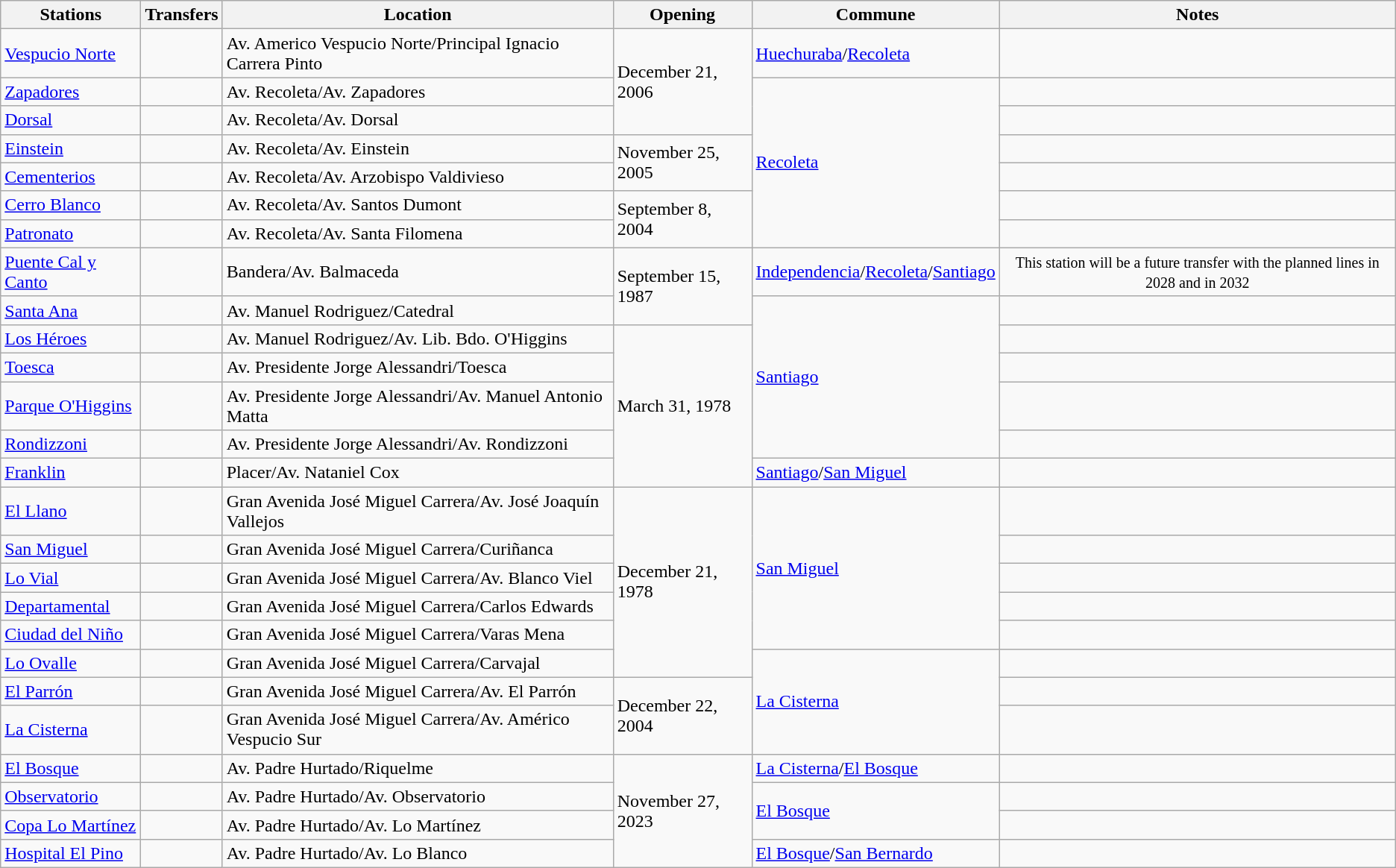<table class=wikitable>
<tr>
<th>Stations</th>
<th>Transfers</th>
<th>Location</th>
<th>Opening</th>
<th>Commune</th>
<th>Notes</th>
</tr>
<tr>
<td><a href='#'>Vespucio Norte</a></td>
<td align=center></td>
<td>Av. Americo Vespucio Norte/Principal Ignacio Carrera Pinto</td>
<td rowspan="3">December 21, 2006</td>
<td><a href='#'>Huechuraba</a>/<a href='#'>Recoleta</a></td>
<td></td>
</tr>
<tr>
<td><a href='#'>Zapadores</a></td>
<td></td>
<td>Av. Recoleta/Av. Zapadores</td>
<td rowspan="6"><a href='#'>Recoleta</a></td>
<td></td>
</tr>
<tr>
<td><a href='#'>Dorsal</a></td>
<td></td>
<td>Av. Recoleta/Av. Dorsal</td>
<td></td>
</tr>
<tr>
<td><a href='#'>Einstein</a></td>
<td></td>
<td>Av. Recoleta/Av. Einstein</td>
<td rowspan="2">November 25, 2005</td>
<td></td>
</tr>
<tr>
<td><a href='#'>Cementerios</a></td>
<td></td>
<td>Av. Recoleta/Av. Arzobispo Valdivieso</td>
<td></td>
</tr>
<tr>
<td><a href='#'>Cerro Blanco</a></td>
<td></td>
<td>Av. Recoleta/Av. Santos Dumont</td>
<td rowspan="2">September 8, 2004</td>
<td></td>
</tr>
<tr>
<td><a href='#'>Patronato</a></td>
<td></td>
<td>Av. Recoleta/Av. Santa Filomena</td>
<td></td>
</tr>
<tr>
<td><a href='#'>Puente Cal y Canto</a></td>
<td align=center></td>
<td>Bandera/Av. Balmaceda</td>
<td rowspan="2">September 15, 1987</td>
<td><a href='#'>Independencia</a>/<a href='#'>Recoleta</a>/<a href='#'>Santiago</a></td>
<td align=center><small>This station will be a future transfer with the planned lines  in 2028 and  in 2032</small></td>
</tr>
<tr>
<td><a href='#'>Santa Ana</a></td>
<td align=center></td>
<td>Av. Manuel Rodriguez/Catedral</td>
<td rowspan="5"><a href='#'>Santiago</a></td>
<td></td>
</tr>
<tr>
<td><a href='#'>Los Héroes</a></td>
<td align=center></td>
<td>Av. Manuel Rodriguez/Av. Lib. Bdo. O'Higgins</td>
<td rowspan="5">March 31, 1978</td>
<td></td>
</tr>
<tr>
<td><a href='#'>Toesca</a></td>
<td></td>
<td>Av. Presidente Jorge Alessandri/Toesca</td>
<td></td>
</tr>
<tr>
<td><a href='#'>Parque O'Higgins</a></td>
<td></td>
<td>Av. Presidente Jorge Alessandri/Av. Manuel Antonio Matta</td>
<td></td>
</tr>
<tr>
<td><a href='#'>Rondizzoni</a></td>
<td></td>
<td>Av. Presidente Jorge Alessandri/Av. Rondizzoni</td>
<td></td>
</tr>
<tr>
<td><a href='#'>Franklin</a></td>
<td align=center></td>
<td>Placer/Av. Nataniel Cox</td>
<td><a href='#'>Santiago</a>/<a href='#'>San Miguel</a></td>
<td></td>
</tr>
<tr>
<td><a href='#'>El Llano</a></td>
<td></td>
<td>Gran Avenida José Miguel Carrera/Av. José Joaquín Vallejos</td>
<td rowspan="6">December 21, 1978</td>
<td rowspan="5"><a href='#'>San Miguel</a></td>
<td></td>
</tr>
<tr>
<td><a href='#'>San Miguel</a></td>
<td></td>
<td>Gran Avenida José Miguel Carrera/Curiñanca</td>
<td></td>
</tr>
<tr>
<td><a href='#'>Lo Vial</a></td>
<td></td>
<td>Gran Avenida José Miguel Carrera/Av. Blanco Viel</td>
<td></td>
</tr>
<tr>
<td><a href='#'>Departamental</a></td>
<td></td>
<td>Gran Avenida José Miguel Carrera/Carlos Edwards</td>
<td></td>
</tr>
<tr>
<td><a href='#'>Ciudad del Niño</a></td>
<td></td>
<td>Gran Avenida José Miguel Carrera/Varas Mena</td>
<td></td>
</tr>
<tr>
<td><a href='#'>Lo Ovalle</a></td>
<td align=center></td>
<td>Gran Avenida José Miguel Carrera/Carvajal</td>
<td rowspan="3"><a href='#'>La Cisterna</a></td>
<td></td>
</tr>
<tr>
<td><a href='#'>El Parrón</a></td>
<td></td>
<td>Gran Avenida José Miguel Carrera/Av. El Parrón</td>
<td rowspan="2">December 22, 2004</td>
<td></td>
</tr>
<tr>
<td><a href='#'>La Cisterna</a></td>
<td align=center></td>
<td>Gran Avenida José Miguel Carrera/Av. Américo Vespucio Sur</td>
<td></td>
</tr>
<tr>
<td><a href='#'>El Bosque</a></td>
<td></td>
<td>Av. Padre Hurtado/Riquelme</td>
<td rowspan="4">November 27, 2023</td>
<td><a href='#'>La Cisterna</a>/<a href='#'>El Bosque</a></td>
<td></td>
</tr>
<tr>
<td><a href='#'>Observatorio</a></td>
<td></td>
<td>Av. Padre Hurtado/Av. Observatorio</td>
<td rowspan="2"><a href='#'>El Bosque</a></td>
<td></td>
</tr>
<tr>
<td><a href='#'>Copa Lo Martínez</a></td>
<td></td>
<td>Av. Padre Hurtado/Av. Lo Martínez</td>
<td></td>
</tr>
<tr>
<td><a href='#'>Hospital El Pino</a></td>
<td></td>
<td>Av. Padre Hurtado/Av. Lo Blanco</td>
<td><a href='#'>El Bosque</a>/<a href='#'>San Bernardo</a></td>
<td></td>
</tr>
</table>
